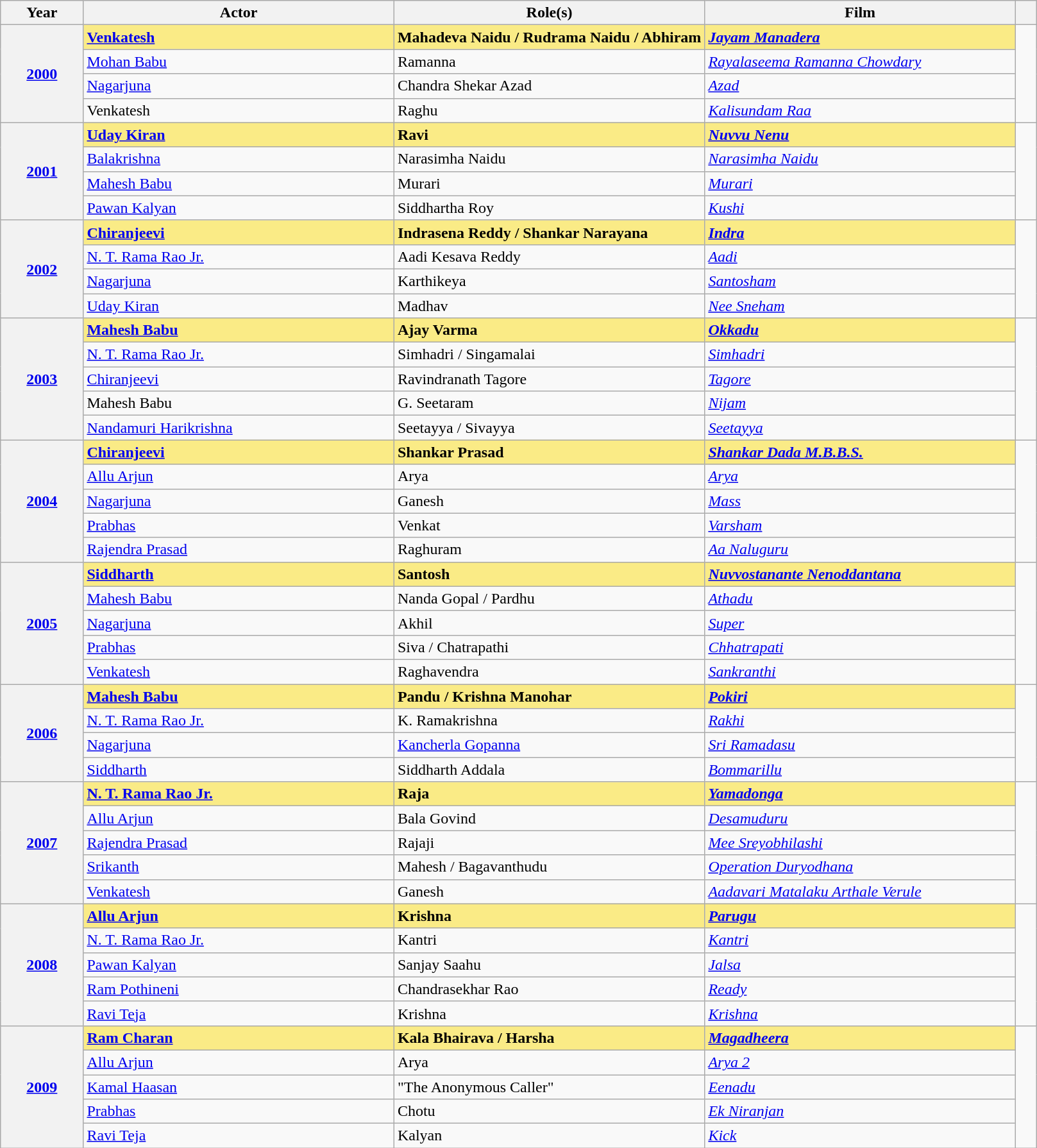<table class="wikitable sortable">
<tr>
<th scope="col" style="width:8%;">Year</th>
<th scope="col" style="width:30%;">Actor</th>
<th scope="col" style="width:30%;">Role(s)</th>
<th scope="col" style="width:30%;">Film</th>
<th scope="col" style="width:2%;" class="unsortable"></th>
</tr>
<tr>
<th rowspan="4" scope="row" style="text-align:center"><a href='#'>2000</a></th>
<td style="background:#FAEB86;"><strong><a href='#'>Venkatesh</a></strong></td>
<td style="background:#FAEB86;"><strong>Mahadeva Naidu / Rudrama Naidu / Abhiram</strong></td>
<td style="background:#FAEB86;"><strong><em><a href='#'>Jayam Manadera</a></em></strong></td>
<td rowspan="4"></td>
</tr>
<tr>
<td><a href='#'>Mohan Babu</a></td>
<td>Ramanna</td>
<td><em><a href='#'>Rayalaseema Ramanna Chowdary</a></em></td>
</tr>
<tr>
<td><a href='#'>Nagarjuna</a></td>
<td>Chandra Shekar Azad</td>
<td><em><a href='#'>Azad</a></em></td>
</tr>
<tr>
<td>Venkatesh</td>
<td>Raghu</td>
<td><em><a href='#'>Kalisundam Raa</a></em></td>
</tr>
<tr>
<th rowspan="4" scope="row" style="text-align:center"><a href='#'>2001</a></th>
<td style="background:#FAEB86;"><strong><a href='#'>Uday Kiran</a></strong></td>
<td style="background:#FAEB86;"><strong>Ravi</strong></td>
<td style="background:#FAEB86;"><strong><em><a href='#'>Nuvvu Nenu</a></em></strong></td>
<td rowspan="4"></td>
</tr>
<tr>
<td><a href='#'>Balakrishna</a></td>
<td>Narasimha Naidu</td>
<td><em><a href='#'>Narasimha Naidu</a></em></td>
</tr>
<tr>
<td><a href='#'>Mahesh Babu</a></td>
<td>Murari</td>
<td><em><a href='#'>Murari</a></em></td>
</tr>
<tr>
<td><a href='#'>Pawan Kalyan</a></td>
<td>Siddhartha Roy</td>
<td><em><a href='#'>Kushi</a></em></td>
</tr>
<tr>
<th rowspan="4" scope="row" style="text-align:center"><a href='#'>2002</a></th>
<td style="background:#FAEB86;"><strong><a href='#'>Chiranjeevi</a></strong></td>
<td style="background:#FAEB86;"><strong>Indrasena Reddy / Shankar Narayana</strong></td>
<td style="background:#FAEB86;"><strong><em><a href='#'>Indra</a></em></strong></td>
<td rowspan="4"></td>
</tr>
<tr>
<td><a href='#'>N. T. Rama Rao Jr.</a></td>
<td>Aadi Kesava Reddy</td>
<td><em><a href='#'>Aadi</a></em></td>
</tr>
<tr>
<td><a href='#'>Nagarjuna</a></td>
<td>Karthikeya</td>
<td><em><a href='#'>Santosham</a></em></td>
</tr>
<tr>
<td><a href='#'>Uday Kiran</a></td>
<td>Madhav</td>
<td><em><a href='#'>Nee Sneham</a></em></td>
</tr>
<tr>
<th rowspan="5" scope="row" style="text-align:center"><a href='#'>2003</a></th>
<td style="background:#FAEB86;"><strong><a href='#'>Mahesh Babu</a></strong></td>
<td style="background:#FAEB86;"><strong>Ajay Varma</strong></td>
<td style="background:#FAEB86;"><strong><em><a href='#'>Okkadu</a></em></strong></td>
<td rowspan = "5"></td>
</tr>
<tr>
<td><a href='#'>N. T. Rama Rao Jr.</a></td>
<td>Simhadri / Singamalai</td>
<td><em><a href='#'>Simhadri</a></em></td>
</tr>
<tr>
<td><a href='#'>Chiranjeevi</a></td>
<td>Ravindranath Tagore</td>
<td><em><a href='#'>Tagore</a></em></td>
</tr>
<tr>
<td>Mahesh Babu</td>
<td>G. Seetaram</td>
<td><em><a href='#'>Nijam</a></em></td>
</tr>
<tr>
<td><a href='#'>Nandamuri Harikrishna</a></td>
<td>Seetayya / Sivayya</td>
<td><em><a href='#'>Seetayya</a></em></td>
</tr>
<tr>
<th rowspan="5" scope="row" style="text-align:center"><a href='#'>2004</a></th>
<td style="background:#FAEB86;"><strong><a href='#'>Chiranjeevi</a></strong></td>
<td style="background:#FAEB86;"><strong>Shankar Prasad</strong></td>
<td style="background:#FAEB86;"><strong><em><a href='#'>Shankar Dada M.B.B.S.</a></em></strong></td>
<td rowspan="5"></td>
</tr>
<tr>
<td><a href='#'>Allu Arjun</a></td>
<td>Arya</td>
<td><a href='#'><em>Arya</em></a></td>
</tr>
<tr>
<td><a href='#'>Nagarjuna</a></td>
<td>Ganesh</td>
<td><a href='#'><em>Mass</em></a></td>
</tr>
<tr>
<td><a href='#'>Prabhas</a></td>
<td>Venkat</td>
<td><em><a href='#'>Varsham</a></em></td>
</tr>
<tr>
<td><a href='#'>Rajendra Prasad</a></td>
<td>Raghuram</td>
<td><em><a href='#'>Aa Naluguru</a></em></td>
</tr>
<tr>
<th rowspan="5" scope="row" style="text-align:center"><a href='#'>2005</a></th>
<td style="background:#FAEB86;"><strong><a href='#'>Siddharth</a></strong></td>
<td style="background:#FAEB86;"><strong>Santosh</strong></td>
<td style="background:#FAEB86;"><strong><em><a href='#'>Nuvvostanante Nenoddantana</a></em></strong></td>
<td rowspan="5"></td>
</tr>
<tr>
<td><a href='#'>Mahesh Babu</a></td>
<td>Nanda Gopal / Pardhu</td>
<td><em><a href='#'>Athadu</a></em></td>
</tr>
<tr>
<td><a href='#'>Nagarjuna</a></td>
<td>Akhil</td>
<td><em><a href='#'>Super</a></em></td>
</tr>
<tr>
<td><a href='#'>Prabhas</a></td>
<td>Siva / Chatrapathi</td>
<td><em><a href='#'>Chhatrapati</a></em></td>
</tr>
<tr>
<td><a href='#'>Venkatesh</a></td>
<td>Raghavendra</td>
<td><em><a href='#'>Sankranthi</a></em></td>
</tr>
<tr>
<th rowspan="4" scope="row" style="text-align:center"><a href='#'>2006</a></th>
<td style="background:#FAEB86;"><strong><a href='#'>Mahesh Babu</a></strong></td>
<td style="background:#FAEB86;"><strong>Pandu / Krishna Manohar</strong></td>
<td style="background:#FAEB86;"><strong><em><a href='#'>Pokiri</a></em></strong></td>
<td rowspan="4"></td>
</tr>
<tr>
<td><a href='#'>N. T. Rama Rao Jr.</a></td>
<td>K. Ramakrishna</td>
<td><em><a href='#'>Rakhi</a></em></td>
</tr>
<tr>
<td><a href='#'>Nagarjuna</a></td>
<td><a href='#'>Kancherla Gopanna</a></td>
<td><em><a href='#'>Sri Ramadasu</a></em></td>
</tr>
<tr>
<td><a href='#'>Siddharth</a></td>
<td>Siddharth Addala</td>
<td><em><a href='#'>Bommarillu</a></em></td>
</tr>
<tr>
<th rowspan="5" scope="row" style="text-align:center"><a href='#'>2007</a></th>
<td style="background:#FAEB86;"><strong><a href='#'>N. T. Rama Rao Jr.</a></strong></td>
<td style="background:#FAEB86;"><strong>Raja</strong></td>
<td style="background:#FAEB86;"><strong><em><a href='#'>Yamadonga</a></em></strong></td>
<td rowspan="5"></td>
</tr>
<tr>
<td><a href='#'>Allu Arjun</a></td>
<td>Bala Govind</td>
<td><em><a href='#'>Desamuduru</a></em></td>
</tr>
<tr>
<td><a href='#'>Rajendra Prasad</a></td>
<td>Rajaji</td>
<td><em><a href='#'>Mee Sreyobhilashi</a></em></td>
</tr>
<tr>
<td><a href='#'>Srikanth</a></td>
<td>Mahesh / Bagavanthudu</td>
<td><em><a href='#'>Operation Duryodhana</a></em></td>
</tr>
<tr>
<td><a href='#'>Venkatesh</a></td>
<td>Ganesh</td>
<td><em><a href='#'>Aadavari Matalaku Arthale Verule</a></em></td>
</tr>
<tr>
<th rowspan="5" scope="row" style="text-align:center"><a href='#'>2008</a></th>
<td style="background:#FAEB86;"><strong><a href='#'>Allu Arjun</a></strong></td>
<td style="background:#FAEB86;"><strong>Krishna</strong></td>
<td style="background:#FAEB86;"><strong><em><a href='#'>Parugu</a></em></strong></td>
<td rowspan="5"></td>
</tr>
<tr>
<td><a href='#'>N. T. Rama Rao Jr.</a></td>
<td>Kantri</td>
<td><em><a href='#'>Kantri</a></em></td>
</tr>
<tr>
<td><a href='#'>Pawan Kalyan</a></td>
<td>Sanjay Saahu</td>
<td><em><a href='#'>Jalsa</a></em></td>
</tr>
<tr>
<td><a href='#'>Ram Pothineni</a></td>
<td>Chandrasekhar Rao</td>
<td><em><a href='#'>Ready</a></em></td>
</tr>
<tr>
<td><a href='#'>Ravi Teja</a></td>
<td>Krishna</td>
<td><em><a href='#'>Krishna</a></em></td>
</tr>
<tr>
<th rowspan="5" scope="row" style="text-align:center"><a href='#'>2009</a></th>
<td style="background:#FAEB86;"><strong><a href='#'>Ram Charan</a></strong></td>
<td style="background:#FAEB86;"><strong>Kala Bhairava / Harsha</strong></td>
<td style="background:#FAEB86;"><strong><em><a href='#'>Magadheera</a></em></strong></td>
<td rowspan="5"></td>
</tr>
<tr>
<td><a href='#'>Allu Arjun</a></td>
<td>Arya</td>
<td><em><a href='#'>Arya 2</a></em></td>
</tr>
<tr>
<td><a href='#'>Kamal Haasan</a></td>
<td>"The Anonymous Caller"</td>
<td><em><a href='#'>Eenadu</a></em></td>
</tr>
<tr>
<td><a href='#'>Prabhas</a></td>
<td>Chotu</td>
<td><em><a href='#'>Ek Niranjan</a></em></td>
</tr>
<tr>
<td><a href='#'>Ravi Teja</a></td>
<td>Kalyan</td>
<td><em><a href='#'>Kick</a></em></td>
</tr>
</table>
